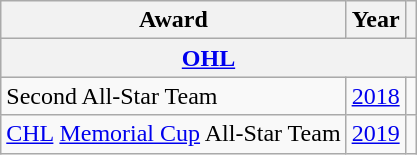<table class="wikitable">
<tr>
<th>Award</th>
<th>Year</th>
<th></th>
</tr>
<tr ALIGN="center" bgcolor="#e0e0e0">
<th colspan="3"><a href='#'>OHL</a></th>
</tr>
<tr>
<td>Second All-Star Team</td>
<td><a href='#'>2018</a></td>
<td></td>
</tr>
<tr>
<td><a href='#'>CHL</a> <a href='#'>Memorial Cup</a> All-Star Team</td>
<td><a href='#'>2019</a></td>
<td></td>
</tr>
</table>
